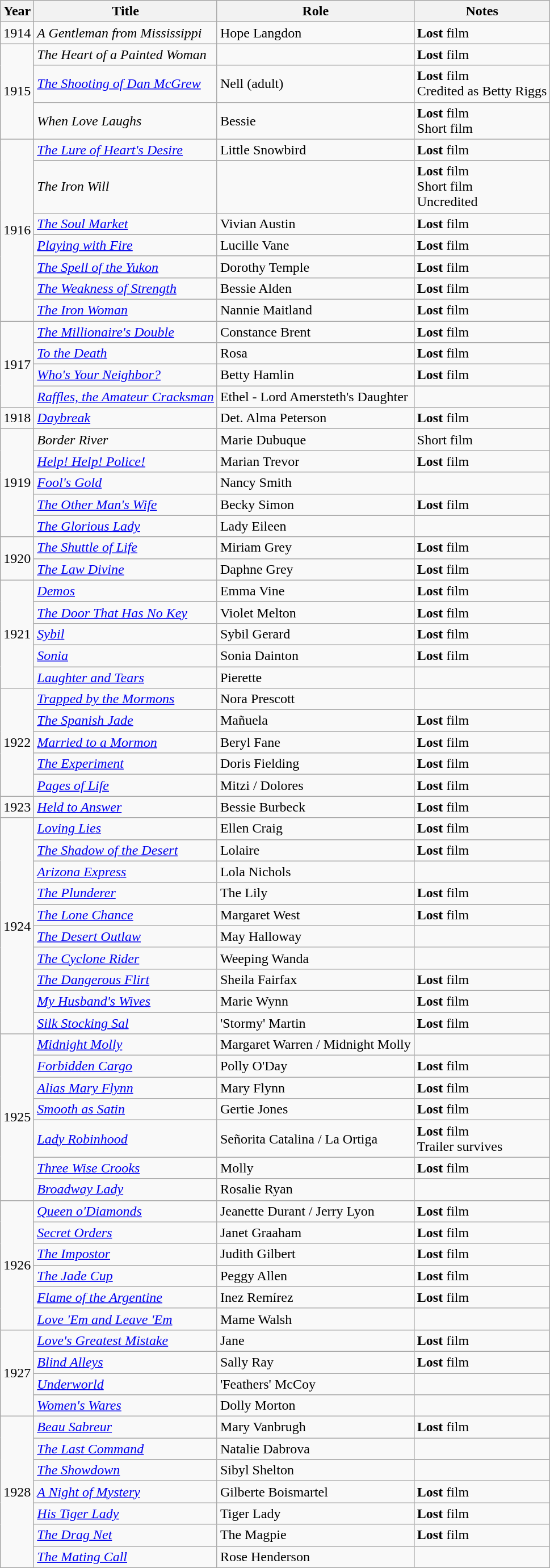<table class="wikitable plainrowheaders sortable">
<tr>
<th scope="col" class="unsortable">Year</th>
<th scope="col">Title</th>
<th scope="col">Role</th>
<th scope="col" class="unsortable">Notes</th>
</tr>
<tr>
<td>1914</td>
<td><em>A Gentleman from Mississippi</em></td>
<td>Hope Langdon</td>
<td><strong>Lost</strong> film</td>
</tr>
<tr>
<td rowspan=3>1915</td>
<td><em>The Heart of a Painted Woman</em></td>
<td></td>
<td><strong>Lost</strong> film</td>
</tr>
<tr>
<td><em><a href='#'>The Shooting of Dan McGrew</a></em></td>
<td>Nell (adult)</td>
<td><strong>Lost</strong> film<br> Credited as Betty Riggs</td>
</tr>
<tr>
<td><em>When Love Laughs</em></td>
<td>Bessie</td>
<td><strong>Lost</strong> film <br>Short film</td>
</tr>
<tr>
<td rowspan=7>1916</td>
<td><em><a href='#'>The Lure of Heart's Desire</a></em></td>
<td>Little Snowbird</td>
<td><strong>Lost</strong> film</td>
</tr>
<tr>
<td><em>The Iron Will</em></td>
<td></td>
<td><strong>Lost</strong> film <br> Short film <br>Uncredited</td>
</tr>
<tr>
<td><em><a href='#'>The Soul Market</a></em></td>
<td>Vivian Austin</td>
<td><strong>Lost</strong> film</td>
</tr>
<tr>
<td><em><a href='#'>Playing with Fire</a></em></td>
<td>Lucille Vane</td>
<td><strong>Lost</strong> film</td>
</tr>
<tr>
<td><em><a href='#'>The Spell of the Yukon</a></em></td>
<td>Dorothy Temple</td>
<td><strong>Lost</strong> film</td>
</tr>
<tr>
<td><em><a href='#'>The Weakness of Strength</a></em></td>
<td>Bessie Alden</td>
<td><strong>Lost</strong> film</td>
</tr>
<tr>
<td><em><a href='#'>The Iron Woman</a></em></td>
<td>Nannie Maitland</td>
<td><strong>Lost</strong> film</td>
</tr>
<tr>
<td rowspan=4>1917</td>
<td><em><a href='#'>The Millionaire's Double</a></em></td>
<td>Constance Brent</td>
<td><strong>Lost</strong> film</td>
</tr>
<tr>
<td><em><a href='#'>To the Death</a></em></td>
<td>Rosa</td>
<td><strong>Lost</strong> film</td>
</tr>
<tr>
<td><em><a href='#'>Who's Your Neighbor?</a></em></td>
<td>Betty Hamlin</td>
<td><strong>Lost</strong> film</td>
</tr>
<tr>
<td><em><a href='#'>Raffles, the Amateur Cracksman</a></em></td>
<td>Ethel - Lord Amersteth's Daughter</td>
<td></td>
</tr>
<tr>
<td>1918</td>
<td><em><a href='#'>Daybreak</a></em></td>
<td>Det. Alma Peterson</td>
<td><strong>Lost</strong> film</td>
</tr>
<tr>
<td rowspan=5>1919</td>
<td><em>Border River</em></td>
<td>Marie Dubuque</td>
<td>Short film</td>
</tr>
<tr>
<td><em><a href='#'>Help! Help! Police!</a></em></td>
<td>Marian Trevor</td>
<td><strong>Lost</strong> film</td>
</tr>
<tr>
<td><em><a href='#'>Fool's Gold</a></em></td>
<td>Nancy Smith</td>
<td></td>
</tr>
<tr>
<td><em><a href='#'>The Other Man's Wife</a></em></td>
<td>Becky Simon</td>
<td><strong>Lost</strong> film</td>
</tr>
<tr>
<td><em><a href='#'>The Glorious Lady</a></em></td>
<td>Lady Eileen</td>
<td></td>
</tr>
<tr>
<td rowspan=2>1920</td>
<td><em><a href='#'>The Shuttle of Life</a></em></td>
<td>Miriam Grey</td>
<td><strong>Lost</strong> film</td>
</tr>
<tr>
<td><em><a href='#'>The Law Divine</a></em></td>
<td>Daphne Grey</td>
<td><strong>Lost</strong> film</td>
</tr>
<tr>
<td rowspan=5>1921</td>
<td><em><a href='#'>Demos</a></em></td>
<td>Emma Vine</td>
<td><strong>Lost</strong> film</td>
</tr>
<tr>
<td><em><a href='#'>The Door That Has No Key</a></em></td>
<td>Violet Melton</td>
<td><strong>Lost</strong> film</td>
</tr>
<tr>
<td><em><a href='#'>Sybil</a></em></td>
<td>Sybil Gerard</td>
<td><strong>Lost</strong> film</td>
</tr>
<tr>
<td><em><a href='#'>Sonia</a></em></td>
<td>Sonia Dainton</td>
<td><strong>Lost</strong> film</td>
</tr>
<tr>
<td><em><a href='#'>Laughter and Tears</a></em></td>
<td>Pierette</td>
<td></td>
</tr>
<tr>
<td rowspan=5>1922</td>
<td><em><a href='#'>Trapped by the Mormons</a></em></td>
<td>Nora Prescott</td>
<td></td>
</tr>
<tr>
<td><em><a href='#'>The Spanish Jade</a></em></td>
<td>Mañuela</td>
<td><strong>Lost</strong> film</td>
</tr>
<tr>
<td><em><a href='#'>Married to a Mormon</a></em></td>
<td>Beryl Fane</td>
<td><strong>Lost</strong> film</td>
</tr>
<tr>
<td><em><a href='#'>The Experiment</a></em></td>
<td>Doris Fielding</td>
<td><strong>Lost</strong> film</td>
</tr>
<tr>
<td><em><a href='#'>Pages of Life</a></em></td>
<td>Mitzi / Dolores</td>
<td><strong>Lost</strong> film</td>
</tr>
<tr>
<td>1923</td>
<td><em><a href='#'>Held to Answer</a></em></td>
<td>Bessie Burbeck</td>
<td><strong>Lost</strong> film</td>
</tr>
<tr>
<td rowspan=10>1924</td>
<td><em><a href='#'>Loving Lies</a></em></td>
<td>Ellen Craig</td>
<td><strong>Lost</strong> film</td>
</tr>
<tr>
<td><em><a href='#'>The Shadow of the Desert</a></em></td>
<td>Lolaire</td>
<td><strong>Lost</strong> film</td>
</tr>
<tr>
<td><em><a href='#'>Arizona Express</a></em></td>
<td>Lola Nichols</td>
<td></td>
</tr>
<tr>
<td><em><a href='#'>The Plunderer</a></em></td>
<td>The Lily</td>
<td><strong>Lost</strong> film</td>
</tr>
<tr>
<td><em><a href='#'>The Lone Chance</a></em></td>
<td>Margaret West</td>
<td><strong>Lost</strong> film</td>
</tr>
<tr>
<td><em><a href='#'>The Desert Outlaw</a></em></td>
<td>May Halloway</td>
<td></td>
</tr>
<tr>
<td><em><a href='#'>The Cyclone Rider</a></em></td>
<td>Weeping Wanda</td>
<td></td>
</tr>
<tr>
<td><em><a href='#'>The Dangerous Flirt</a></em></td>
<td>Sheila Fairfax</td>
<td><strong>Lost</strong> film</td>
</tr>
<tr>
<td><em><a href='#'>My Husband's Wives</a></em></td>
<td>Marie Wynn</td>
<td><strong>Lost</strong> film</td>
</tr>
<tr>
<td><em><a href='#'>Silk Stocking Sal</a></em></td>
<td>'Stormy' Martin</td>
<td><strong>Lost</strong> film</td>
</tr>
<tr>
<td rowspan=7>1925</td>
<td><em><a href='#'>Midnight Molly</a></em></td>
<td>Margaret Warren / Midnight Molly</td>
<td></td>
</tr>
<tr>
<td><em><a href='#'>Forbidden Cargo</a></em></td>
<td>Polly O'Day</td>
<td><strong>Lost</strong> film</td>
</tr>
<tr>
<td><em><a href='#'>Alias Mary Flynn</a></em></td>
<td>Mary Flynn</td>
<td><strong>Lost</strong> film</td>
</tr>
<tr>
<td><em><a href='#'>Smooth as Satin</a></em></td>
<td>Gertie Jones</td>
<td><strong>Lost</strong> film</td>
</tr>
<tr>
<td><em><a href='#'>Lady Robinhood</a></em></td>
<td>Señorita Catalina / La Ortiga</td>
<td><strong>Lost</strong> film <br>Trailer survives</td>
</tr>
<tr>
<td><em><a href='#'>Three Wise Crooks</a></em></td>
<td>Molly</td>
<td><strong>Lost</strong> film</td>
</tr>
<tr>
<td><em><a href='#'>Broadway Lady</a></em></td>
<td>Rosalie Ryan</td>
<td></td>
</tr>
<tr>
<td rowspan=6>1926</td>
<td><em><a href='#'>Queen o'Diamonds</a></em></td>
<td>Jeanette Durant / Jerry Lyon</td>
<td><strong>Lost</strong> film</td>
</tr>
<tr>
<td><em><a href='#'>Secret Orders</a></em></td>
<td>Janet Graaham</td>
<td><strong>Lost</strong> film</td>
</tr>
<tr>
<td><em><a href='#'>The Impostor</a></em></td>
<td>Judith Gilbert</td>
<td><strong>Lost</strong> film</td>
</tr>
<tr>
<td><em><a href='#'>The Jade Cup</a></em></td>
<td>Peggy Allen</td>
<td><strong>Lost</strong> film</td>
</tr>
<tr>
<td><em><a href='#'>Flame of the Argentine</a></em></td>
<td>Inez Remírez</td>
<td><strong>Lost</strong> film</td>
</tr>
<tr>
<td><em><a href='#'>Love 'Em and Leave 'Em</a></em></td>
<td>Mame Walsh</td>
<td></td>
</tr>
<tr>
<td rowspan=4>1927</td>
<td><em><a href='#'>Love's Greatest Mistake</a></em></td>
<td>Jane</td>
<td><strong>Lost</strong> film</td>
</tr>
<tr>
<td><em><a href='#'>Blind Alleys</a></em></td>
<td>Sally Ray</td>
<td><strong>Lost</strong> film</td>
</tr>
<tr>
<td><em><a href='#'>Underworld</a></em></td>
<td>'Feathers' McCoy</td>
<td></td>
</tr>
<tr>
<td><em><a href='#'>Women's Wares</a></em></td>
<td>Dolly Morton</td>
<td></td>
</tr>
<tr>
<td rowspan=7>1928</td>
<td><em><a href='#'>Beau Sabreur</a></em></td>
<td>Mary Vanbrugh</td>
<td><strong>Lost</strong> film</td>
</tr>
<tr>
<td><em><a href='#'>The Last Command</a></em></td>
<td>Natalie Dabrova</td>
<td></td>
</tr>
<tr>
<td><em><a href='#'>The Showdown</a></em></td>
<td>Sibyl Shelton</td>
<td></td>
</tr>
<tr>
<td><em><a href='#'>A Night of Mystery</a></em></td>
<td>Gilberte Boismartel</td>
<td><strong>Lost</strong> film</td>
</tr>
<tr>
<td><em><a href='#'>His Tiger Lady</a></em></td>
<td>Tiger Lady</td>
<td><strong>Lost</strong> film</td>
</tr>
<tr>
<td><em><a href='#'>The Drag Net</a></em></td>
<td>The Magpie</td>
<td><strong>Lost</strong> film</td>
</tr>
<tr>
<td><em><a href='#'>The Mating Call</a></em></td>
<td>Rose Henderson</td>
<td></td>
</tr>
</table>
